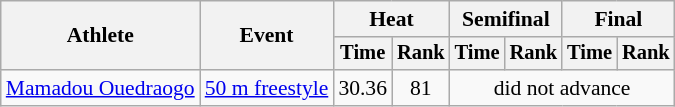<table class=wikitable style="font-size:90%">
<tr>
<th rowspan="2">Athlete</th>
<th rowspan="2">Event</th>
<th colspan="2">Heat</th>
<th colspan="2">Semifinal</th>
<th colspan="2">Final</th>
</tr>
<tr style="font-size:95%">
<th>Time</th>
<th>Rank</th>
<th>Time</th>
<th>Rank</th>
<th>Time</th>
<th>Rank</th>
</tr>
<tr align=center>
<td align=left><a href='#'>Mamadou Ouedraogo</a></td>
<td align=left><a href='#'>50 m freestyle</a></td>
<td>30.36</td>
<td>81</td>
<td colspan=4>did not advance</td>
</tr>
</table>
